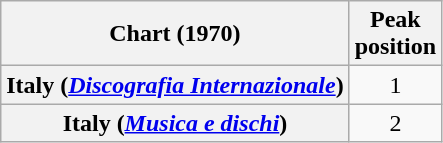<table class="wikitable sortable plainrowheaders" style="text-align:center">
<tr>
<th scope="col">Chart (1970)</th>
<th scope="col">Peak<br>position</th>
</tr>
<tr>
<th scope="row">Italy (<em><a href='#'>Discografia Internazionale</a></em>)</th>
<td>1</td>
</tr>
<tr>
<th scope="row">Italy (<em><a href='#'>Musica e dischi</a></em>)</th>
<td>2</td>
</tr>
</table>
